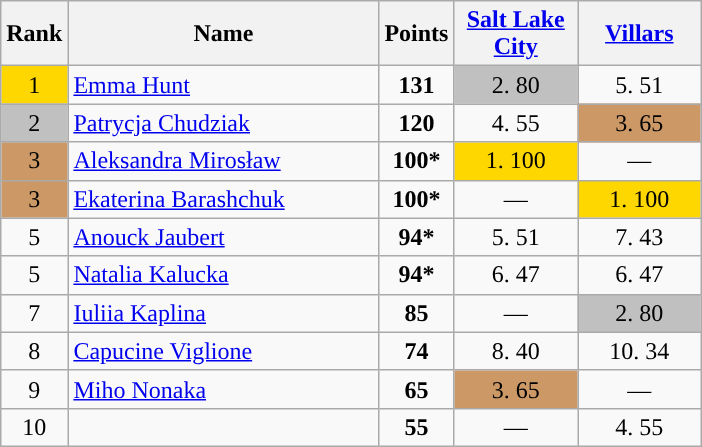<table class="wikitable sortable">
<tr>
<th>Rank</th>
<th width = "200">Name</th>
<th>Points</th>
<th width = "75" data-sort-type="number"><a href='#'>Salt Lake City</a></th>
<th width = "75" data-sort-type="number"><a href='#'>Villars</a></th>
</tr>
<tr>
<td align="center" style="background: gold">1</td>
<td> <a href='#'>Emma Hunt</a></td>
<td align="center"><strong>131</strong></td>
<td align="center" style="background: silver">2. 80</td>
<td align="center">5. 51</td>
</tr>
<tr>
<td align="center" style="background: silver">2</td>
<td> <a href='#'>Patrycja Chudziak</a></td>
<td align="center"><strong>120</strong></td>
<td align="center">4. 55</td>
<td align="center" style="background: #cc9966">3. 65</td>
</tr>
<tr>
<td align="center" style="background: #cc9966">3</td>
<td> <a href='#'>Aleksandra Mirosław</a></td>
<td align="center"><strong>100*</strong></td>
<td align="center" style="background: gold">1. 100</td>
<td align="center">—</td>
</tr>
<tr>
<td align="center" style="background: #cc9966">3</td>
<td> <a href='#'>Ekaterina Barashchuk</a></td>
<td align="center"><strong>100*</strong></td>
<td align="center">—</td>
<td align="center" style="background: gold">1. 100</td>
</tr>
<tr>
<td align="center">5</td>
<td> <a href='#'>Anouck Jaubert</a></td>
<td align="center"><strong>94*</strong></td>
<td align="center">5. 51</td>
<td align="center">7. 43</td>
</tr>
<tr>
<td align="center">5</td>
<td> <a href='#'>Natalia Kalucka</a></td>
<td align="center"><strong>94*</strong></td>
<td align="center">6. 47</td>
<td align="center">6. 47</td>
</tr>
<tr>
<td align="center">7</td>
<td> <a href='#'>Iuliia Kaplina</a></td>
<td align="center"><strong>85</strong></td>
<td align="center">—</td>
<td align="center" style="background: silver">2. 80</td>
</tr>
<tr>
<td align="center">8</td>
<td> <a href='#'>Capucine Viglione</a></td>
<td align="center"><strong>74</strong></td>
<td align="center">8. 40</td>
<td align="center">10. 34</td>
</tr>
<tr>
<td align="center">9</td>
<td> <a href='#'>Miho Nonaka</a></td>
<td align="center"><strong>65</strong></td>
<td align="center" style="background: #cc9966">3. 65</td>
<td align="center">—</td>
</tr>
<tr>
<td align="center">10</td>
<td></td>
<td align="center"><strong>55</strong></td>
<td align="center">—</td>
<td align="center">4. 55</td>
</tr>
</table>
